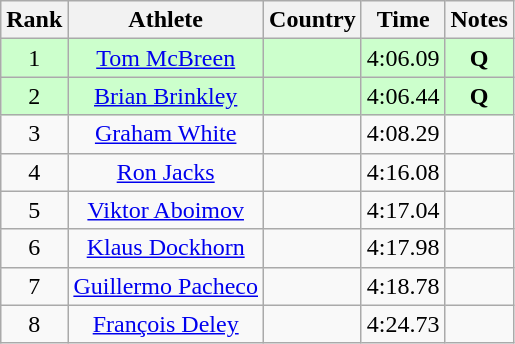<table class="wikitable sortable" style="text-align:center">
<tr>
<th>Rank</th>
<th>Athlete</th>
<th>Country</th>
<th>Time</th>
<th>Notes</th>
</tr>
<tr bgcolor=ccffcc>
<td>1</td>
<td><a href='#'>Tom McBreen</a></td>
<td align=left></td>
<td>4:06.09</td>
<td><strong> Q</strong></td>
</tr>
<tr bgcolor=ccffcc>
<td>2</td>
<td><a href='#'>Brian Brinkley</a></td>
<td align=left></td>
<td>4:06.44</td>
<td><strong> Q </strong></td>
</tr>
<tr>
<td>3</td>
<td><a href='#'>Graham White</a></td>
<td align=left></td>
<td>4:08.29</td>
<td><strong> </strong></td>
</tr>
<tr>
<td>4</td>
<td><a href='#'>Ron Jacks</a></td>
<td align=left></td>
<td>4:16.08</td>
<td><strong> </strong></td>
</tr>
<tr>
<td>5</td>
<td><a href='#'>Viktor Aboimov</a></td>
<td align=left></td>
<td>4:17.04</td>
<td><strong> </strong></td>
</tr>
<tr>
<td>6</td>
<td><a href='#'>Klaus Dockhorn</a></td>
<td align=left></td>
<td>4:17.98</td>
<td><strong> </strong></td>
</tr>
<tr>
<td>7</td>
<td><a href='#'>Guillermo Pacheco</a></td>
<td align=left></td>
<td>4:18.78</td>
<td><strong> </strong></td>
</tr>
<tr>
<td>8</td>
<td><a href='#'>François Deley</a></td>
<td align=left></td>
<td>4:24.73</td>
<td><strong> </strong></td>
</tr>
</table>
